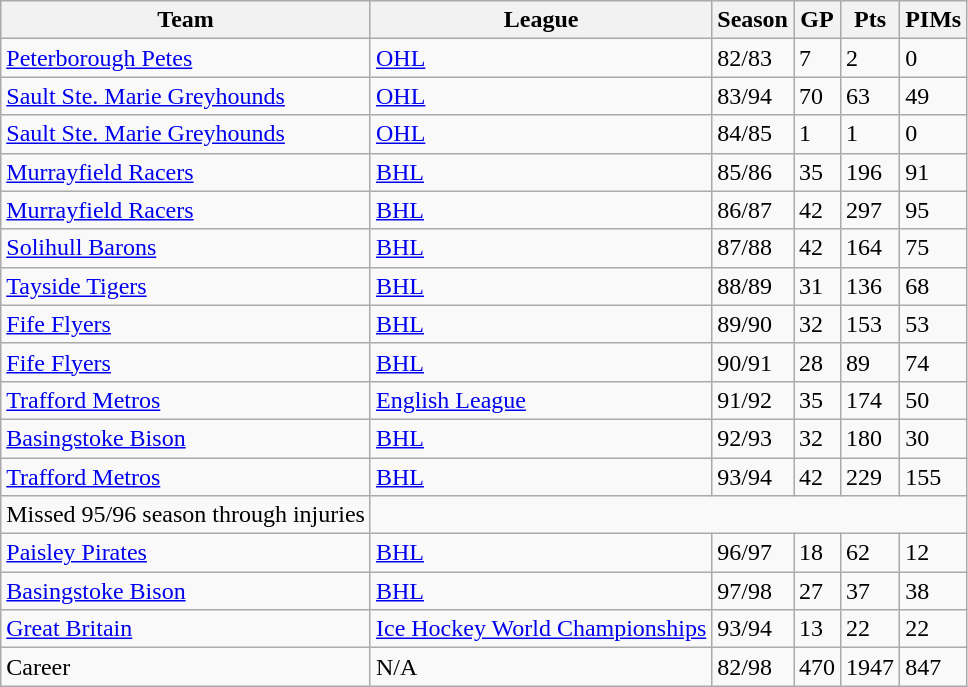<table class="wikitable">
<tr>
<th>Team</th>
<th>League</th>
<th>Season</th>
<th>GP</th>
<th>Pts</th>
<th>PIMs</th>
</tr>
<tr>
<td><a href='#'>Peterborough Petes</a></td>
<td><a href='#'>OHL</a></td>
<td>82/83</td>
<td>7</td>
<td>2</td>
<td>0</td>
</tr>
<tr>
<td><a href='#'>Sault Ste. Marie Greyhounds</a></td>
<td><a href='#'>OHL</a></td>
<td>83/94</td>
<td>70</td>
<td>63</td>
<td>49</td>
</tr>
<tr>
<td><a href='#'>Sault Ste. Marie Greyhounds</a></td>
<td><a href='#'>OHL</a></td>
<td>84/85</td>
<td>1</td>
<td>1</td>
<td>0</td>
</tr>
<tr>
<td><a href='#'>Murrayfield Racers</a></td>
<td><a href='#'>BHL</a></td>
<td>85/86</td>
<td>35</td>
<td>196</td>
<td>91</td>
</tr>
<tr>
<td><a href='#'>Murrayfield Racers</a></td>
<td><a href='#'>BHL</a></td>
<td>86/87</td>
<td>42</td>
<td>297</td>
<td>95</td>
</tr>
<tr>
<td><a href='#'>Solihull Barons</a></td>
<td><a href='#'>BHL</a></td>
<td>87/88</td>
<td>42</td>
<td>164</td>
<td>75</td>
</tr>
<tr>
<td><a href='#'>Tayside Tigers</a></td>
<td><a href='#'>BHL</a></td>
<td>88/89</td>
<td>31</td>
<td>136</td>
<td>68</td>
</tr>
<tr>
<td><a href='#'>Fife Flyers</a></td>
<td><a href='#'>BHL</a></td>
<td>89/90</td>
<td>32</td>
<td>153</td>
<td>53</td>
</tr>
<tr>
<td><a href='#'>Fife Flyers</a></td>
<td><a href='#'>BHL</a></td>
<td>90/91</td>
<td>28</td>
<td>89</td>
<td>74</td>
</tr>
<tr>
<td><a href='#'>Trafford Metros</a></td>
<td><a href='#'>English League</a></td>
<td>91/92</td>
<td>35</td>
<td>174</td>
<td>50</td>
</tr>
<tr>
<td><a href='#'>Basingstoke Bison</a></td>
<td><a href='#'>BHL</a></td>
<td>92/93</td>
<td>32</td>
<td>180</td>
<td>30</td>
</tr>
<tr>
<td><a href='#'>Trafford Metros</a></td>
<td><a href='#'>BHL</a></td>
<td>93/94</td>
<td>42</td>
<td>229</td>
<td>155</td>
</tr>
<tr>
<td>Missed 95/96 season through injuries</td>
</tr>
<tr>
<td><a href='#'>Paisley Pirates</a></td>
<td><a href='#'>BHL</a></td>
<td>96/97</td>
<td>18</td>
<td>62</td>
<td>12</td>
</tr>
<tr>
<td><a href='#'>Basingstoke Bison</a></td>
<td><a href='#'>BHL</a></td>
<td>97/98</td>
<td>27</td>
<td>37</td>
<td>38</td>
</tr>
<tr>
<td><a href='#'>Great Britain</a></td>
<td><a href='#'>Ice Hockey World Championships</a></td>
<td>93/94</td>
<td>13</td>
<td>22</td>
<td>22</td>
</tr>
<tr>
<td>Career</td>
<td>N/A</td>
<td>82/98</td>
<td>470</td>
<td>1947</td>
<td>847</td>
</tr>
</table>
